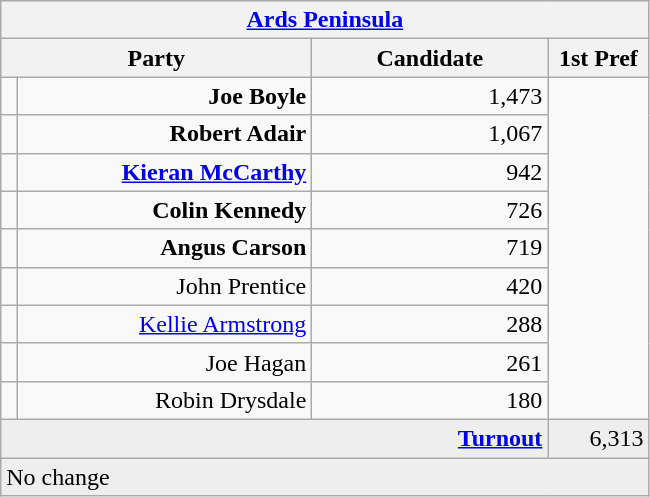<table class="wikitable">
<tr>
<th colspan="4" align="center"><a href='#'>Ards Peninsula</a></th>
</tr>
<tr>
<th colspan="2" align="center" width=200>Party</th>
<th width=150>Candidate</th>
<th width=60>1st Pref</th>
</tr>
<tr>
<td></td>
<td align="right"><strong>Joe Boyle</strong></td>
<td align="right">1,473</td>
</tr>
<tr>
<td></td>
<td align="right"><strong>Robert Adair</strong></td>
<td align="right">1,067</td>
</tr>
<tr>
<td></td>
<td align="right"><strong><a href='#'>Kieran McCarthy</a></strong></td>
<td align="right">942</td>
</tr>
<tr>
<td></td>
<td align="right"><strong>Colin Kennedy</strong></td>
<td align="right">726</td>
</tr>
<tr>
<td></td>
<td align="right"><strong>Angus Carson</strong></td>
<td align="right">719</td>
</tr>
<tr>
<td></td>
<td align="right">John Prentice</td>
<td align="right">420</td>
</tr>
<tr>
<td></td>
<td align="right"><a href='#'>Kellie Armstrong</a></td>
<td align="right">288</td>
</tr>
<tr>
<td></td>
<td align="right">Joe Hagan</td>
<td align="right">261</td>
</tr>
<tr>
<td></td>
<td align="right">Robin Drysdale</td>
<td align="right">180</td>
</tr>
<tr bgcolor="EEEEEE">
<td colspan=3 align="right"><strong><a href='#'>Turnout</a></strong></td>
<td align="right">6,313</td>
</tr>
<tr>
<td colspan=4 bgcolor="EEEEEE">No change</td>
</tr>
</table>
